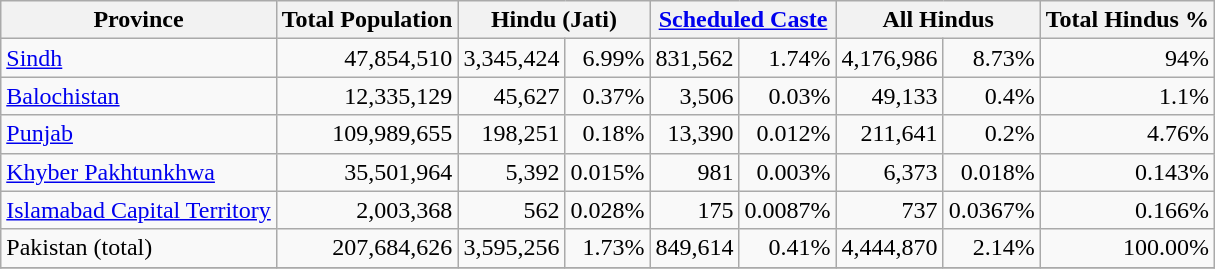<table class="wikitable sortable">
<tr style="vertical-align:top">
<th style="text-align:center;">Province</th>
<th>Total Population</th>
<th colspan=2>Hindu (Jati)</th>
<th colspan=2><a href='#'>Scheduled Caste</a></th>
<th colspan=2>All Hindus</th>
<th style="text-align:center;">Total Hindus %</th>
</tr>
<tr style="text-align:right">
<td style="text-align:left"> <a href='#'>Sindh</a></td>
<td>47,854,510</td>
<td>3,345,424</td>
<td>6.99%</td>
<td>831,562</td>
<td>1.74%</td>
<td>4,176,986</td>
<td>8.73%</td>
<td>94%</td>
</tr>
<tr style="text-align:right">
<td style="text-align:left"> <a href='#'>Balochistan</a></td>
<td>12,335,129</td>
<td>45,627</td>
<td>0.37%</td>
<td>3,506</td>
<td>0.03%</td>
<td>49,133</td>
<td>0.4%</td>
<td>1.1%</td>
</tr>
<tr style="text-align:right">
<td style="text-align:left"style="text-align:left"> <a href='#'>Punjab</a></td>
<td>109,989,655</td>
<td>198,251</td>
<td>0.18%</td>
<td>13,390</td>
<td>0.012%</td>
<td>211,641</td>
<td>0.2%</td>
<td>4.76%</td>
</tr>
<tr style="text-align:right">
<td style="text-align:left"> <a href='#'>Khyber Pakhtunkhwa</a></td>
<td>35,501,964</td>
<td>5,392</td>
<td>0.015%</td>
<td>981</td>
<td>0.003%</td>
<td>6,373</td>
<td>0.018%</td>
<td>0.143%</td>
</tr>
<tr style="text-align:right">
<td style="text-align:left"> <a href='#'>Islamabad Capital Territory</a></td>
<td>2,003,368</td>
<td>562</td>
<td>0.028%</td>
<td>175</td>
<td>0.0087%</td>
<td>737</td>
<td>0.0367%</td>
<td>0.166%</td>
</tr>
<tr class="sortbottom" style="text-align:right">
<td style="text-align:left">Pakistan (total)</td>
<td>207,684,626</td>
<td>3,595,256</td>
<td>1.73%</td>
<td>849,614</td>
<td>0.41%</td>
<td>4,444,870</td>
<td>2.14%</td>
<td>100.00%</td>
</tr>
<tr>
</tr>
</table>
